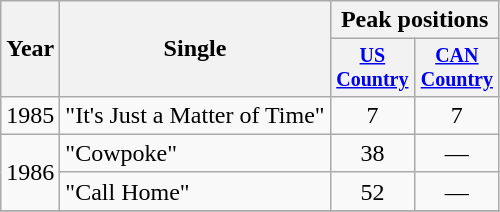<table class="wikitable" style="text-align:center;">
<tr>
<th rowspan="2">Year</th>
<th rowspan="2">Single</th>
<th colspan="2">Peak positions</th>
</tr>
<tr style="font-size:smaller;">
<th width="50"><a href='#'>US Country</a></th>
<th width="50"><a href='#'>CAN Country</a></th>
</tr>
<tr>
<td>1985</td>
<td align="left">"It's Just a Matter of Time"</td>
<td>7</td>
<td>7</td>
</tr>
<tr>
<td rowspan="2">1986</td>
<td align="left">"Cowpoke"</td>
<td>38</td>
<td>—</td>
</tr>
<tr>
<td align="left">"Call Home"</td>
<td>52</td>
<td>—</td>
</tr>
<tr>
</tr>
</table>
